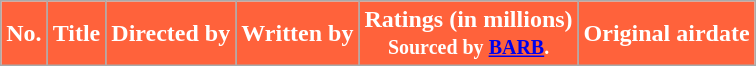<table class="wikitable plainrowheaders" border="1" style="background:white;">
<tr>
<th style="background-color: #FF623B; color: #ffffff;">No.</th>
<th style="background-color: #FF623B; color: #ffffff;">Title</th>
<th style="background-color: #FF623B; color: #ffffff;">Directed by</th>
<th style="background-color: #FF623B; color: #ffffff;">Written by</th>
<th style="background-color: #FF623B; color: #ffffff;">Ratings (in millions)<br> <small> Sourced by <a href='#'>BARB</a>.</small></th>
<th style="background-color: #FF623B; color: #ffffff;">Original airdate<br>

</th>
</tr>
</table>
